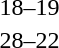<table style="text-align:center">
<tr>
<th width=200></th>
<th width=100></th>
<th width=200></th>
</tr>
<tr>
<td align=right><strong></strong></td>
<td>18–19</td>
<td align=left></td>
</tr>
<tr>
<td align=right><strong></strong></td>
<td>28–22</td>
<td align=left></td>
</tr>
</table>
